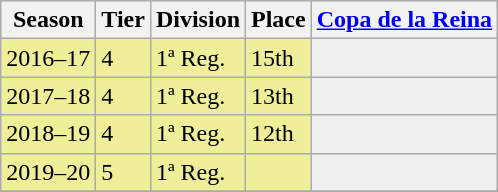<table class="wikitable">
<tr style="background:#f0f6fa;">
<th>Season</th>
<th>Tier</th>
<th>Division</th>
<th>Place</th>
<th><a href='#'>Copa de la Reina</a></th>
</tr>
<tr>
<td style="background:#EFEF99;">2016–17</td>
<td style="background:#EFEF99;">4</td>
<td style="background:#EFEF99;">1ª Reg.</td>
<td style="background:#EFEF99;">15th</td>
<td style="background:#efefef;"></td>
</tr>
<tr>
<td style="background:#EFEF99;">2017–18</td>
<td style="background:#EFEF99;">4</td>
<td style="background:#EFEF99;">1ª Reg.</td>
<td style="background:#EFEF99;">13th</td>
<td style="background:#efefef;"></td>
</tr>
<tr>
<td style="background:#EFEF99;">2018–19</td>
<td style="background:#EFEF99;">4</td>
<td style="background:#EFEF99;">1ª Reg.</td>
<td style="background:#EFEF99;">12th</td>
<td style="background:#efefef;"></td>
</tr>
<tr>
<td style="background:#EFEF99;">2019–20</td>
<td style="background:#EFEF99;">5</td>
<td style="background:#EFEF99;">1ª Reg.</td>
<td style="background:#EFEF99;"></td>
<td style="background:#efefef;"></td>
</tr>
<tr>
</tr>
</table>
